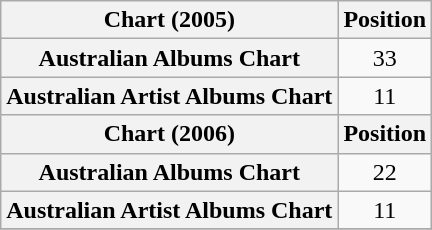<table class="wikitable sortable plainrowheaders" style="text-align:center">
<tr>
<th scope="col">Chart (2005)</th>
<th scope="col">Position</th>
</tr>
<tr>
<th scope="row">Australian Albums Chart</th>
<td>33</td>
</tr>
<tr>
<th scope="row">Australian Artist Albums Chart</th>
<td>11</td>
</tr>
<tr>
<th scope="col">Chart (2006)</th>
<th scope="col">Position</th>
</tr>
<tr>
<th scope="row">Australian Albums Chart</th>
<td>22</td>
</tr>
<tr>
<th scope="row">Australian Artist Albums Chart</th>
<td>11</td>
</tr>
<tr>
</tr>
</table>
